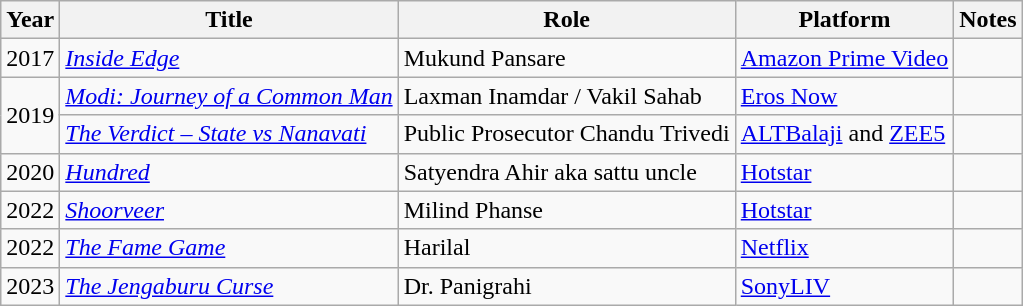<table class="wikitable sortable">
<tr>
<th>Year</th>
<th>Title</th>
<th>Role</th>
<th>Platform</th>
<th>Notes</th>
</tr>
<tr>
<td>2017</td>
<td><em><a href='#'>Inside Edge</a></em></td>
<td>Mukund Pansare</td>
<td><a href='#'>Amazon Prime Video</a></td>
<td></td>
</tr>
<tr>
<td rowspan="2">2019</td>
<td><em><a href='#'>Modi: Journey of a Common Man</a></em></td>
<td>Laxman Inamdar / Vakil Sahab</td>
<td><a href='#'>Eros Now</a></td>
<td></td>
</tr>
<tr>
<td><em><a href='#'>The Verdict – State vs Nanavati</a></em></td>
<td>Public Prosecutor Chandu Trivedi</td>
<td><a href='#'>ALTBalaji</a> and <a href='#'>ZEE5</a></td>
<td></td>
</tr>
<tr>
<td>2020</td>
<td><em><a href='#'>Hundred</a></em></td>
<td>Satyendra Ahir aka sattu uncle</td>
<td><a href='#'>Hotstar</a></td>
<td></td>
</tr>
<tr>
<td>2022</td>
<td><em><a href='#'>Shoorveer</a></em></td>
<td>Milind Phanse</td>
<td><a href='#'>Hotstar</a></td>
<td></td>
</tr>
<tr>
<td>2022</td>
<td><em><a href='#'>The Fame Game</a></em></td>
<td>Harilal</td>
<td><a href='#'>Netflix</a></td>
<td></td>
</tr>
<tr>
<td>2023</td>
<td><em><a href='#'>The Jengaburu Curse</a></em></td>
<td>Dr. Panigrahi</td>
<td><a href='#'>SonyLIV</a></td>
<td></td>
</tr>
</table>
